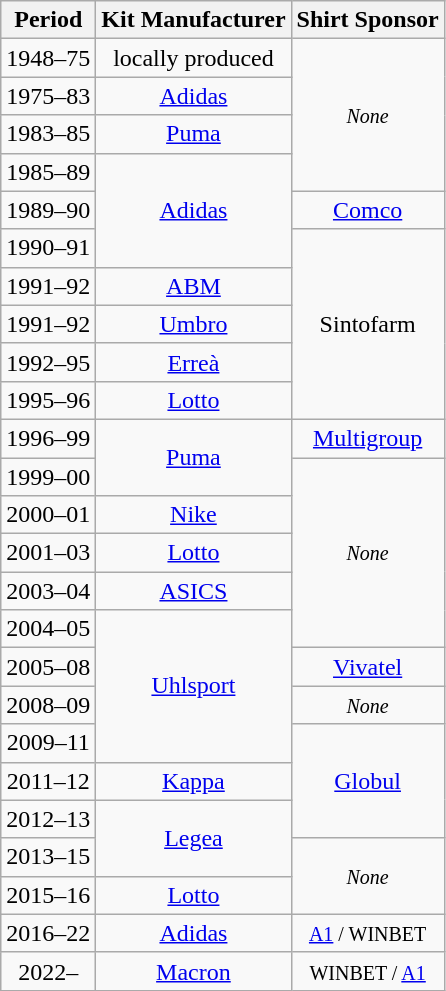<table class="wikitable" style="text-align: center">
<tr>
<th>Period</th>
<th>Kit Manufacturer</th>
<th>Shirt Sponsor</th>
</tr>
<tr>
<td>1948–75</td>
<td> locally produced</td>
<td rowspan=4><small><em>None</em></small></td>
</tr>
<tr>
<td>1975–83</td>
<td> <a href='#'>Adidas</a></td>
</tr>
<tr>
<td>1983–85</td>
<td> <a href='#'>Puma</a></td>
</tr>
<tr>
<td>1985–89</td>
<td rowspan=3> <a href='#'>Adidas</a></td>
</tr>
<tr>
<td>1989–90</td>
<td><a href='#'>Comco</a></td>
</tr>
<tr>
<td>1990–91</td>
<td rowspan=5>Sintofarm</td>
</tr>
<tr>
<td>1991–92</td>
<td> <a href='#'>ABM</a></td>
</tr>
<tr>
<td>1991–92</td>
<td> <a href='#'>Umbro</a></td>
</tr>
<tr>
<td>1992–95</td>
<td> <a href='#'>Erreà</a></td>
</tr>
<tr>
<td>1995–96</td>
<td> <a href='#'>Lotto</a></td>
</tr>
<tr>
<td>1996–99</td>
<td rowspan=2> <a href='#'>Puma</a></td>
<td><a href='#'>Multigroup</a></td>
</tr>
<tr>
<td>1999–00</td>
<td rowspan=5><small><em>None</em></small></td>
</tr>
<tr>
<td>2000–01</td>
<td> <a href='#'>Nike</a></td>
</tr>
<tr>
<td>2001–03</td>
<td> <a href='#'>Lotto</a></td>
</tr>
<tr>
<td>2003–04</td>
<td> <a href='#'>ASICS</a></td>
</tr>
<tr>
<td>2004–05</td>
<td rowspan=4> <a href='#'>Uhlsport</a></td>
</tr>
<tr>
<td>2005–08</td>
<td><a href='#'>Vivatel</a></td>
</tr>
<tr>
<td>2008–09</td>
<td><small><em>None</em></small></td>
</tr>
<tr>
<td>2009–11</td>
<td rowspan=3><a href='#'>Globul</a></td>
</tr>
<tr>
<td>2011–12</td>
<td> <a href='#'>Kappa</a></td>
</tr>
<tr>
<td>2012–13</td>
<td rowspan=2> <a href='#'>Legea</a></td>
</tr>
<tr>
<td>2013–15</td>
<td rowspan=2><small><em>None</em></small></td>
</tr>
<tr>
<td>2015–16</td>
<td> <a href='#'>Lotto</a></td>
</tr>
<tr>
<td>2016–22</td>
<td> <a href='#'>Adidas</a></td>
<td><small><a href='#'>A1</a> / WINBET</small></td>
</tr>
<tr>
<td>2022–</td>
<td> <a href='#'>Macron</a></td>
<td><small>WINBET / <a href='#'>A1</a></small></td>
</tr>
</table>
